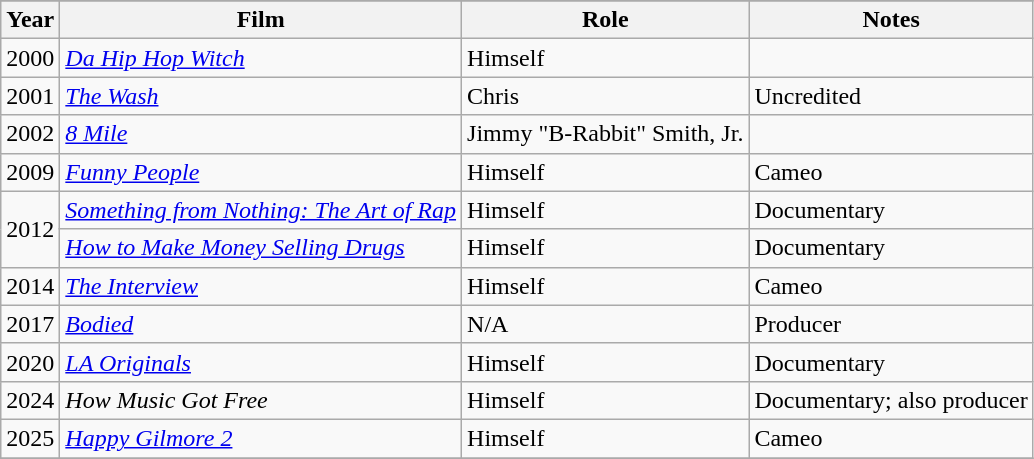<table class="wikitable">
<tr>
</tr>
<tr>
<th>Year</th>
<th>Film</th>
<th>Role</th>
<th>Notes</th>
</tr>
<tr>
<td>2000</td>
<td><em><a href='#'>Da Hip Hop Witch</a></em></td>
<td>Himself</td>
<td></td>
</tr>
<tr>
<td>2001</td>
<td><em><a href='#'>The Wash</a></em></td>
<td>Chris</td>
<td>Uncredited</td>
</tr>
<tr>
<td>2002</td>
<td><em><a href='#'>8 Mile</a></em></td>
<td>Jimmy "B-Rabbit" Smith, Jr.</td>
<td></td>
</tr>
<tr>
<td>2009</td>
<td><em><a href='#'>Funny People</a></em></td>
<td>Himself</td>
<td>Cameo</td>
</tr>
<tr>
<td rowspan="2" style="text-align:center;">2012</td>
<td><em><a href='#'>Something from Nothing: The Art of Rap</a></em></td>
<td>Himself</td>
<td>Documentary</td>
</tr>
<tr>
<td><em><a href='#'>How to Make Money Selling Drugs</a></em></td>
<td>Himself</td>
<td>Documentary</td>
</tr>
<tr>
<td>2014</td>
<td><em><a href='#'>The Interview</a></em></td>
<td>Himself</td>
<td>Cameo</td>
</tr>
<tr>
<td>2017</td>
<td><em><a href='#'>Bodied</a></em></td>
<td>N/A</td>
<td>Producer</td>
</tr>
<tr>
<td>2020</td>
<td><em><a href='#'>LA Originals</a></em></td>
<td>Himself</td>
<td>Documentary</td>
</tr>
<tr>
<td>2024</td>
<td><em>How Music Got Free</em></td>
<td>Himself</td>
<td>Documentary; also producer</td>
</tr>
<tr>
<td>2025</td>
<td><em><a href='#'>Happy Gilmore 2</a></em></td>
<td>Himself</td>
<td>Cameo</td>
</tr>
<tr>
</tr>
</table>
